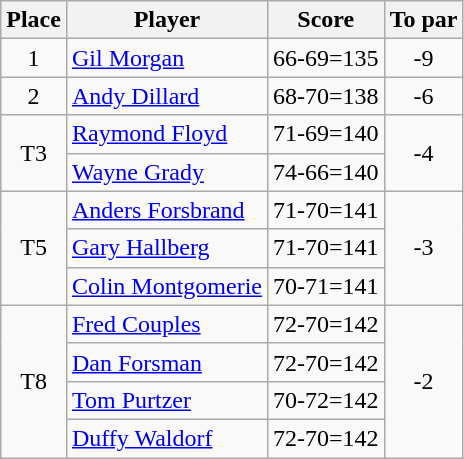<table class="wikitable">
<tr>
<th>Place</th>
<th>Player</th>
<th>Score</th>
<th>To par</th>
</tr>
<tr>
<td align=center>1</td>
<td> <a href='#'>Gil Morgan</a></td>
<td align=center>66-69=135</td>
<td align=center>-9</td>
</tr>
<tr>
<td align=center>2</td>
<td> <a href='#'>Andy Dillard</a></td>
<td align=center>68-70=138</td>
<td align=center>-6</td>
</tr>
<tr>
<td rowspan="2" align=center>T3</td>
<td> <a href='#'>Raymond Floyd</a></td>
<td align=center>71-69=140</td>
<td rowspan="2" align=center>-4</td>
</tr>
<tr>
<td> <a href='#'>Wayne Grady</a></td>
<td align=center>74-66=140</td>
</tr>
<tr>
<td rowspan="3" align=center>T5</td>
<td> <a href='#'>Anders Forsbrand</a></td>
<td align=center>71-70=141</td>
<td rowspan="3" align=center>-3</td>
</tr>
<tr>
<td> <a href='#'>Gary Hallberg</a></td>
<td align=center>71-70=141</td>
</tr>
<tr>
<td> <a href='#'>Colin Montgomerie</a></td>
<td align=center>70-71=141</td>
</tr>
<tr>
<td rowspan="4" align=center>T8</td>
<td> <a href='#'>Fred Couples</a></td>
<td align=center>72-70=142</td>
<td rowspan="4" align=center>-2</td>
</tr>
<tr>
<td> <a href='#'>Dan Forsman</a></td>
<td align=center>72-70=142</td>
</tr>
<tr>
<td> <a href='#'>Tom Purtzer</a></td>
<td align=center>70-72=142</td>
</tr>
<tr>
<td> <a href='#'>Duffy Waldorf</a></td>
<td align=center>72-70=142</td>
</tr>
</table>
